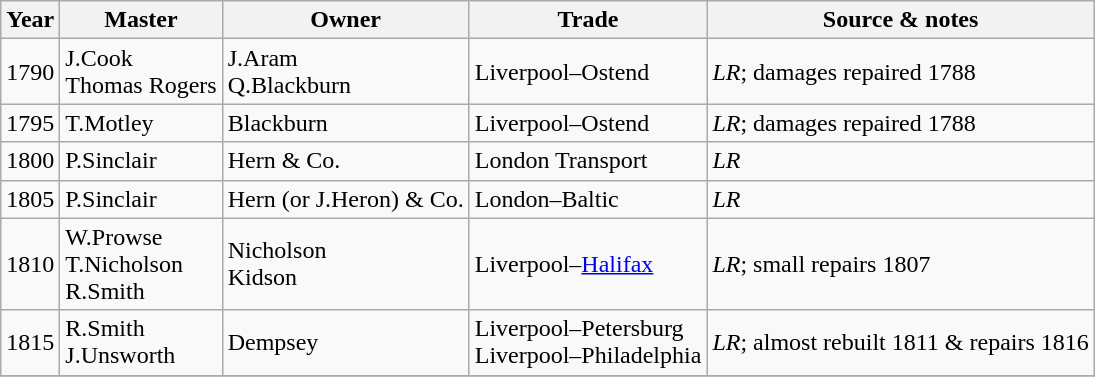<table class=" wikitable">
<tr>
<th>Year</th>
<th>Master</th>
<th>Owner</th>
<th>Trade</th>
<th>Source & notes</th>
</tr>
<tr>
<td>1790</td>
<td>J.Cook<br>Thomas Rogers</td>
<td>J.Aram<br>Q.Blackburn</td>
<td>Liverpool–Ostend</td>
<td><em>LR</em>; damages repaired 1788</td>
</tr>
<tr>
<td>1795</td>
<td>T.Motley</td>
<td>Blackburn</td>
<td>Liverpool–Ostend</td>
<td><em>LR</em>; damages repaired 1788</td>
</tr>
<tr>
<td>1800</td>
<td>P.Sinclair</td>
<td>Hern & Co.</td>
<td>London Transport</td>
<td><em>LR</em></td>
</tr>
<tr>
<td>1805</td>
<td>P.Sinclair</td>
<td>Hern (or J.Heron) & Co.</td>
<td>London–Baltic</td>
<td><em>LR</em></td>
</tr>
<tr>
<td>1810</td>
<td>W.Prowse<br>T.Nicholson<br>R.Smith</td>
<td>Nicholson<br>Kidson</td>
<td>Liverpool–<a href='#'>Halifax</a></td>
<td><em>LR</em>; small repairs 1807</td>
</tr>
<tr>
<td>1815</td>
<td>R.Smith<br>J.Unsworth</td>
<td>Dempsey</td>
<td>Liverpool–Petersburg<br>Liverpool–Philadelphia</td>
<td><em>LR</em>; almost rebuilt 1811 & repairs 1816</td>
</tr>
<tr>
</tr>
</table>
